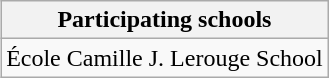<table class="wikitable" align=right>
<tr>
<th>Participating schools</th>
</tr>
<tr>
<td>École Camille J. Lerouge School</td>
</tr>
</table>
